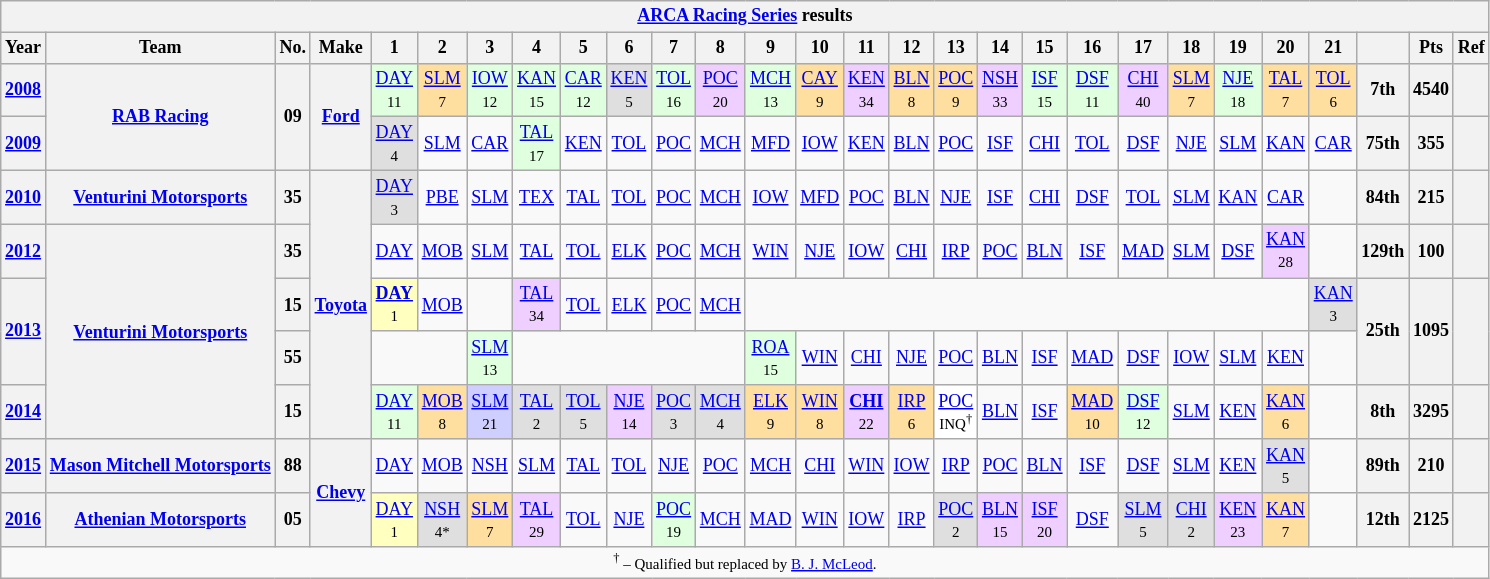<table class="wikitable" style="text-align:center; font-size:75%">
<tr>
<th colspan=45><a href='#'>ARCA Racing Series</a> results</th>
</tr>
<tr>
<th>Year</th>
<th>Team</th>
<th>No.</th>
<th>Make</th>
<th>1</th>
<th>2</th>
<th>3</th>
<th>4</th>
<th>5</th>
<th>6</th>
<th>7</th>
<th>8</th>
<th>9</th>
<th>10</th>
<th>11</th>
<th>12</th>
<th>13</th>
<th>14</th>
<th>15</th>
<th>16</th>
<th>17</th>
<th>18</th>
<th>19</th>
<th>20</th>
<th>21</th>
<th></th>
<th>Pts</th>
<th>Ref</th>
</tr>
<tr>
<th><a href='#'>2008</a></th>
<th rowspan=2><a href='#'>RAB Racing</a></th>
<th rowspan=2>09</th>
<th rowspan=2><a href='#'>Ford</a></th>
<td style="background:#DFFFDF;"><a href='#'>DAY</a> <br><small>11</small></td>
<td style="background:#FFDF9F;"><a href='#'>SLM</a> <br><small>7</small></td>
<td style="background:#DFFFDF;"><a href='#'>IOW</a> <br><small>12</small></td>
<td style="background:#DFFFDF;"><a href='#'>KAN</a> <br><small>15</small></td>
<td style="background:#DFFFDF;"><a href='#'>CAR</a> <br><small>12</small></td>
<td style="background:#DFDFDF;"><a href='#'>KEN</a> <br><small>5</small></td>
<td style="background:#DFFFDF;"><a href='#'>TOL</a> <br><small>16</small></td>
<td style="background:#EFCFFF;"><a href='#'>POC</a> <br><small>20</small></td>
<td style="background:#DFFFDF;"><a href='#'>MCH</a> <br><small>13</small></td>
<td style="background:#FFDF9F;"><a href='#'>CAY</a> <br><small>9</small></td>
<td style="background:#EFCFFF;"><a href='#'>KEN</a> <br><small>34</small></td>
<td style="background:#FFDF9F;"><a href='#'>BLN</a> <br><small>8</small></td>
<td style="background:#FFDF9F;"><a href='#'>POC</a> <br><small>9</small></td>
<td style="background:#EFCFFF;"><a href='#'>NSH</a> <br><small>33</small></td>
<td style="background:#DFFFDF;"><a href='#'>ISF</a> <br><small>15</small></td>
<td style="background:#DFFFDF;"><a href='#'>DSF</a> <br><small>11</small></td>
<td style="background:#EFCFFF;"><a href='#'>CHI</a> <br><small>40</small></td>
<td style="background:#FFDF9F;"><a href='#'>SLM</a> <br><small>7</small></td>
<td style="background:#DFFFDF;"><a href='#'>NJE</a> <br><small>18</small></td>
<td style="background:#FFDF9F;"><a href='#'>TAL</a> <br><small>7</small></td>
<td style="background:#FFDF9F;"><a href='#'>TOL</a> <br><small>6</small></td>
<th>7th</th>
<th>4540</th>
<th></th>
</tr>
<tr>
<th><a href='#'>2009</a></th>
<td style="background:#DFDFDF;"><a href='#'>DAY</a> <br><small>4</small></td>
<td><a href='#'>SLM</a></td>
<td><a href='#'>CAR</a></td>
<td style="background:#DFFFDF;"><a href='#'>TAL</a> <br><small>17</small></td>
<td><a href='#'>KEN</a></td>
<td><a href='#'>TOL</a></td>
<td><a href='#'>POC</a></td>
<td><a href='#'>MCH</a></td>
<td><a href='#'>MFD</a></td>
<td><a href='#'>IOW</a></td>
<td><a href='#'>KEN</a></td>
<td><a href='#'>BLN</a></td>
<td><a href='#'>POC</a></td>
<td><a href='#'>ISF</a></td>
<td><a href='#'>CHI</a></td>
<td><a href='#'>TOL</a></td>
<td><a href='#'>DSF</a></td>
<td><a href='#'>NJE</a></td>
<td><a href='#'>SLM</a></td>
<td><a href='#'>KAN</a></td>
<td><a href='#'>CAR</a></td>
<th>75th</th>
<th>355</th>
<th></th>
</tr>
<tr>
<th><a href='#'>2010</a></th>
<th><a href='#'>Venturini Motorsports</a></th>
<th>35</th>
<th rowspan="5"><a href='#'>Toyota</a></th>
<td style="background:#DFDFDF;"><a href='#'>DAY</a> <br><small>3</small></td>
<td><a href='#'>PBE</a></td>
<td><a href='#'>SLM</a></td>
<td><a href='#'>TEX</a></td>
<td><a href='#'>TAL</a></td>
<td><a href='#'>TOL</a></td>
<td><a href='#'>POC</a></td>
<td><a href='#'>MCH</a></td>
<td><a href='#'>IOW</a></td>
<td><a href='#'>MFD</a></td>
<td><a href='#'>POC</a></td>
<td><a href='#'>BLN</a></td>
<td><a href='#'>NJE</a></td>
<td><a href='#'>ISF</a></td>
<td><a href='#'>CHI</a></td>
<td><a href='#'>DSF</a></td>
<td><a href='#'>TOL</a></td>
<td><a href='#'>SLM</a></td>
<td><a href='#'>KAN</a></td>
<td><a href='#'>CAR</a></td>
<td></td>
<th>84th</th>
<th>215</th>
<th></th>
</tr>
<tr>
<th><a href='#'>2012</a></th>
<th rowspan=4><a href='#'>Venturini Motorsports</a></th>
<th>35</th>
<td><a href='#'>DAY</a></td>
<td><a href='#'>MOB</a></td>
<td><a href='#'>SLM</a></td>
<td><a href='#'>TAL</a></td>
<td><a href='#'>TOL</a></td>
<td><a href='#'>ELK</a></td>
<td><a href='#'>POC</a></td>
<td><a href='#'>MCH</a></td>
<td><a href='#'>WIN</a></td>
<td><a href='#'>NJE</a></td>
<td><a href='#'>IOW</a></td>
<td><a href='#'>CHI</a></td>
<td><a href='#'>IRP</a></td>
<td><a href='#'>POC</a></td>
<td><a href='#'>BLN</a></td>
<td><a href='#'>ISF</a></td>
<td><a href='#'>MAD</a></td>
<td><a href='#'>SLM</a></td>
<td><a href='#'>DSF</a></td>
<td style="background:#EFCFFF;"><a href='#'>KAN</a> <br><small>28</small></td>
<td></td>
<th>129th</th>
<th>100</th>
<th></th>
</tr>
<tr>
<th rowspan=2><a href='#'>2013</a></th>
<th>15</th>
<td style="background:#FFFFBF;"><strong><a href='#'>DAY</a></strong> <br><small>1</small></td>
<td><a href='#'>MOB</a></td>
<td></td>
<td style="background:#EFCFFF;"><a href='#'>TAL</a> <br><small>34</small></td>
<td><a href='#'>TOL</a></td>
<td><a href='#'>ELK</a></td>
<td><a href='#'>POC</a></td>
<td><a href='#'>MCH</a></td>
<td colspan=12></td>
<td style="background:#DFDFDF;"><a href='#'>KAN</a> <br><small>3</small></td>
<th rowspan=2>25th</th>
<th rowspan=2>1095</th>
<th rowspan=2></th>
</tr>
<tr>
<th>55</th>
<td colspan=2></td>
<td style="background:#DFFFDF;"><a href='#'>SLM</a> <br><small>13</small></td>
<td colspan=5></td>
<td style="background:#DFFFDF;"><a href='#'>ROA</a> <br><small>15</small></td>
<td><a href='#'>WIN</a></td>
<td><a href='#'>CHI</a></td>
<td><a href='#'>NJE</a></td>
<td><a href='#'>POC</a></td>
<td><a href='#'>BLN</a></td>
<td><a href='#'>ISF</a></td>
<td><a href='#'>MAD</a></td>
<td><a href='#'>DSF</a></td>
<td><a href='#'>IOW</a></td>
<td><a href='#'>SLM</a></td>
<td><a href='#'>KEN</a></td>
<td></td>
</tr>
<tr>
<th><a href='#'>2014</a></th>
<th>15</th>
<td style="background:#DFFFDF;"><a href='#'>DAY</a> <br><small>11</small></td>
<td style="background:#FFDF9F;"><a href='#'>MOB</a> <br><small>8</small></td>
<td style="background:#CFCFFF;"><a href='#'>SLM</a> <br><small>21</small></td>
<td style="background:#DFDFDF;"><a href='#'>TAL</a> <br><small>2</small></td>
<td style="background:#DFDFDF;"><a href='#'>TOL</a> <br><small>5</small></td>
<td style="background:#EFCFFF;"><a href='#'>NJE</a> <br><small>14</small></td>
<td style="background:#DFDFDF;"><a href='#'>POC</a> <br><small>3</small></td>
<td style="background:#DFDFDF;"><a href='#'>MCH</a> <br><small>4</small></td>
<td style="background:#FFDF9F;"><a href='#'>ELK</a> <br><small>9</small></td>
<td style="background:#FFDF9F;"><a href='#'>WIN</a> <br><small>8</small></td>
<td style="background:#EFCFFF;"><strong><a href='#'>CHI</a></strong> <br><small>22</small></td>
<td style="background:#FFDF9F;"><a href='#'>IRP</a> <br><small>6</small></td>
<td style="background:#FFFFFF;"><a href='#'>POC</a> <br><small>INQ<sup>†</sup></small></td>
<td><a href='#'>BLN</a></td>
<td><a href='#'>ISF</a></td>
<td style="background:#FFDF9F;"><a href='#'>MAD</a> <br><small>10</small></td>
<td style="background:#DFFFDF;"><a href='#'>DSF</a> <br><small>12</small></td>
<td><a href='#'>SLM</a></td>
<td><a href='#'>KEN</a></td>
<td style="background:#FFDF9F;"><a href='#'>KAN</a><br><small>6</small></td>
<td></td>
<th>8th</th>
<th>3295</th>
<th></th>
</tr>
<tr>
<th><a href='#'>2015</a></th>
<th><a href='#'>Mason Mitchell Motorsports</a></th>
<th>88</th>
<th rowspan="2"><a href='#'>Chevy</a></th>
<td><a href='#'>DAY</a></td>
<td><a href='#'>MOB</a></td>
<td><a href='#'>NSH</a></td>
<td><a href='#'>SLM</a></td>
<td><a href='#'>TAL</a></td>
<td><a href='#'>TOL</a></td>
<td><a href='#'>NJE</a></td>
<td><a href='#'>POC</a></td>
<td><a href='#'>MCH</a></td>
<td><a href='#'>CHI</a></td>
<td><a href='#'>WIN</a></td>
<td><a href='#'>IOW</a></td>
<td><a href='#'>IRP</a></td>
<td><a href='#'>POC</a></td>
<td><a href='#'>BLN</a></td>
<td><a href='#'>ISF</a></td>
<td><a href='#'>DSF</a></td>
<td><a href='#'>SLM</a></td>
<td><a href='#'>KEN</a></td>
<td style="background:#DFDFDF;"><a href='#'>KAN</a> <br><small>5</small></td>
<td></td>
<th>89th</th>
<th>210</th>
<th></th>
</tr>
<tr>
<th><a href='#'>2016</a></th>
<th><a href='#'>Athenian Motorsports</a></th>
<th>05</th>
<td style="background:#FFFFBF;"><a href='#'>DAY</a> <br><small>1</small></td>
<td style="background:#DFDFDF;"><a href='#'>NSH</a> <br><small>4*</small></td>
<td style="background:#FFDF9F;"><a href='#'>SLM</a> <br><small>7</small></td>
<td style="background:#EFCFFF;"><a href='#'>TAL</a> <br><small>29</small></td>
<td><a href='#'>TOL</a></td>
<td><a href='#'>NJE</a></td>
<td style="background:#DFFFDF;"><a href='#'>POC</a> <br><small>19</small></td>
<td><a href='#'>MCH</a></td>
<td><a href='#'>MAD</a></td>
<td><a href='#'>WIN</a></td>
<td><a href='#'>IOW</a></td>
<td><a href='#'>IRP</a></td>
<td style="background:#DFDFDF;"><a href='#'>POC</a> <br><small>2</small></td>
<td style="background:#EFCFFF;"><a href='#'>BLN</a> <br><small>15</small></td>
<td style="background:#EFCFFF;"><a href='#'>ISF</a> <br><small>20</small></td>
<td><a href='#'>DSF</a></td>
<td style="background:#DFDFDF;"><a href='#'>SLM</a><br><small>5</small></td>
<td style="background:#DFDFDF;"><a href='#'>CHI</a><br><small>2</small></td>
<td style="background:#EFCFFF;"><a href='#'>KEN</a><br><small>23</small></td>
<td style="background:#FFDF9F;"><a href='#'>KAN</a><br><small>7</small></td>
<td></td>
<th>12th</th>
<th>2125</th>
<th></th>
</tr>
<tr>
<td colspan=45><small><sup>†</sup> – Qualified but replaced by <a href='#'>B. J. McLeod</a>.</small></td>
</tr>
</table>
